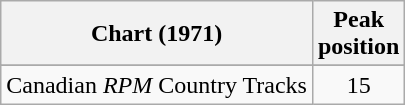<table class="wikitable sortable">
<tr>
<th align="left">Chart (1971)</th>
<th align="center">Peak <br>position</th>
</tr>
<tr>
</tr>
<tr>
<td align="left">Canadian <em>RPM</em> Country Tracks</td>
<td align="center">15</td>
</tr>
</table>
